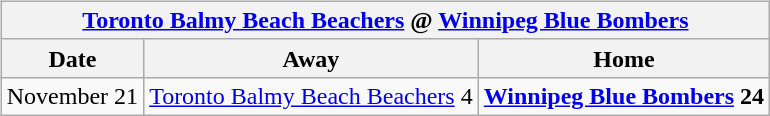<table cellspacing="10">
<tr>
<td valign="top"><br><table class="wikitable">
<tr>
<th colspan="4"><a href='#'>Toronto Balmy Beach Beachers</a> @ <a href='#'>Winnipeg Blue Bombers</a></th>
</tr>
<tr>
<th>Date</th>
<th>Away</th>
<th>Home</th>
</tr>
<tr>
<td>November 21</td>
<td><a href='#'>Toronto Balmy Beach Beachers</a> 4</td>
<td><strong><a href='#'>Winnipeg Blue Bombers</a> 24</strong></td>
</tr>
</table>
</td>
</tr>
</table>
